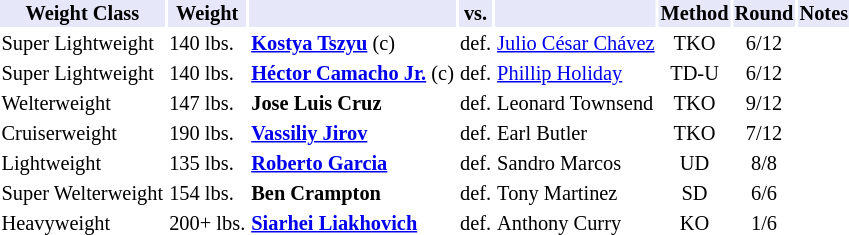<table class="toccolours" style="font-size: 85%;">
<tr>
<th style="background:#e6e8fa; color:#000; text-align:center;">Weight Class</th>
<th style="background:#e6e8fa; color:#000; text-align:center;">Weight</th>
<th style="background:#e6e8fa; color:#000; text-align:center;"></th>
<th style="background:#e6e8fa; color:#000; text-align:center;">vs.</th>
<th style="background:#e6e8fa; color:#000; text-align:center;"></th>
<th style="background:#e6e8fa; color:#000; text-align:center;">Method</th>
<th style="background:#e6e8fa; color:#000; text-align:center;">Round</th>
<th style="background:#e6e8fa; color:#000; text-align:center;">Notes</th>
</tr>
<tr>
<td>Super Lightweight</td>
<td>140 lbs.</td>
<td><strong><a href='#'>Kostya Tszyu</a></strong> (c)</td>
<td>def.</td>
<td><a href='#'>Julio César Chávez</a></td>
<td align=center>TKO</td>
<td align=center>6/12</td>
<td></td>
</tr>
<tr>
<td>Super Lightweight</td>
<td>140 lbs.</td>
<td><strong><a href='#'>Héctor Camacho Jr.</a></strong> (c)</td>
<td>def.</td>
<td><a href='#'>Phillip Holiday</a></td>
<td align=center>TD-U</td>
<td align=center>6/12</td>
<td></td>
</tr>
<tr>
<td>Welterweight</td>
<td>147 lbs.</td>
<td><strong>Jose Luis Cruz</strong></td>
<td>def.</td>
<td>Leonard Townsend</td>
<td align=center>TKO</td>
<td align=center>9/12</td>
<td></td>
</tr>
<tr>
<td>Cruiserweight</td>
<td>190 lbs.</td>
<td><strong><a href='#'>Vassiliy Jirov</a></strong></td>
<td>def.</td>
<td>Earl Butler</td>
<td align=center>TKO</td>
<td align=center>7/12</td>
</tr>
<tr>
<td>Lightweight</td>
<td>135 lbs.</td>
<td><strong><a href='#'>Roberto Garcia</a></strong></td>
<td>def.</td>
<td>Sandro Marcos</td>
<td align=center>UD</td>
<td align=center>8/8</td>
</tr>
<tr>
<td>Super Welterweight</td>
<td>154 lbs.</td>
<td><strong>Ben Crampton</strong></td>
<td>def.</td>
<td>Tony Martinez</td>
<td align=center>SD</td>
<td align=center>6/6</td>
</tr>
<tr>
<td>Heavyweight</td>
<td>200+ lbs.</td>
<td><strong><a href='#'>Siarhei Liakhovich</a></strong></td>
<td>def.</td>
<td>Anthony Curry</td>
<td align=center>KO</td>
<td align=center>1/6</td>
</tr>
</table>
